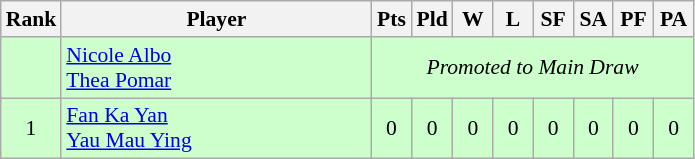<table class=wikitable style="text-align:center; font-size:90%">
<tr>
<th width="20">Rank</th>
<th width="200">Player</th>
<th width="20">Pts</th>
<th width="20">Pld</th>
<th width="20">W</th>
<th width="20">L</th>
<th width="20">SF</th>
<th width="20">SA</th>
<th width="20">PF</th>
<th width="20">PA</th>
</tr>
<tr bgcolor="#ccffcc">
<td></td>
<td style="text-align:left"> <a href='#'>Nicole Albo</a><br> <a href='#'>Thea Pomar</a></td>
<td bgcolor="#ccffcc" colspan="8"><em>Promoted to Main Draw</em></td>
</tr>
<tr bgcolor="#ccffcc">
<td>1</td>
<td style="text-align:left"> <a href='#'>Fan Ka Yan</a><br> <a href='#'>Yau Mau Ying</a></td>
<td>0</td>
<td>0</td>
<td>0</td>
<td>0</td>
<td>0</td>
<td>0</td>
<td>0</td>
<td>0</td>
</tr>
</table>
